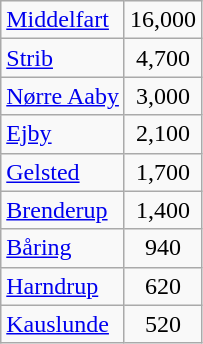<table class="wikitable" style="margin-right:1em">
<tr>
<td><a href='#'>Middelfart</a></td>
<td align="center">16,000</td>
</tr>
<tr>
<td><a href='#'>Strib</a></td>
<td align="center">4,700</td>
</tr>
<tr>
<td><a href='#'>Nørre Aaby</a></td>
<td align="center">3,000</td>
</tr>
<tr>
<td><a href='#'>Ejby</a></td>
<td align="center">2,100</td>
</tr>
<tr>
<td><a href='#'>Gelsted</a></td>
<td align="center">1,700</td>
</tr>
<tr>
<td><a href='#'>Brenderup</a></td>
<td align="center">1,400</td>
</tr>
<tr>
<td><a href='#'>Båring</a></td>
<td align="center">940</td>
</tr>
<tr>
<td><a href='#'>Harndrup</a></td>
<td align="center">620</td>
</tr>
<tr>
<td><a href='#'>Kauslunde</a></td>
<td align="center">520</td>
</tr>
</table>
